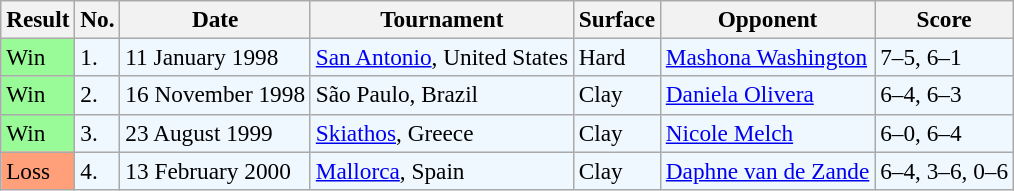<table class="wikitable" style="font-size:97%">
<tr>
<th>Result</th>
<th>No.</th>
<th>Date</th>
<th>Tournament</th>
<th>Surface</th>
<th>Opponent</th>
<th>Score</th>
</tr>
<tr style="background:#f0f8ff;">
<td bgcolor=98FB98>Win</td>
<td>1.</td>
<td>11 January 1998</td>
<td><a href='#'>San Antonio</a>, United States</td>
<td>Hard</td>
<td> <a href='#'>Mashona Washington</a></td>
<td>7–5, 6–1</td>
</tr>
<tr style="background:#f0f8ff;">
<td bgcolor=98FB98>Win</td>
<td>2.</td>
<td>16 November 1998</td>
<td>São Paulo, Brazil</td>
<td>Clay</td>
<td> <a href='#'>Daniela Olivera</a></td>
<td>6–4, 6–3</td>
</tr>
<tr style="background:#f0f8ff;">
<td style="background:#98fb98;">Win</td>
<td>3.</td>
<td>23 August 1999</td>
<td><a href='#'>Skiathos</a>, Greece</td>
<td>Clay</td>
<td> <a href='#'>Nicole Melch</a></td>
<td>6–0, 6–4</td>
</tr>
<tr style="background:#f0f8ff;">
<td style="background:#ffa07a;">Loss</td>
<td>4.</td>
<td>13 February 2000</td>
<td><a href='#'>Mallorca</a>, Spain</td>
<td>Clay</td>
<td> <a href='#'>Daphne van de Zande</a></td>
<td>6–4, 3–6, 0–6</td>
</tr>
</table>
